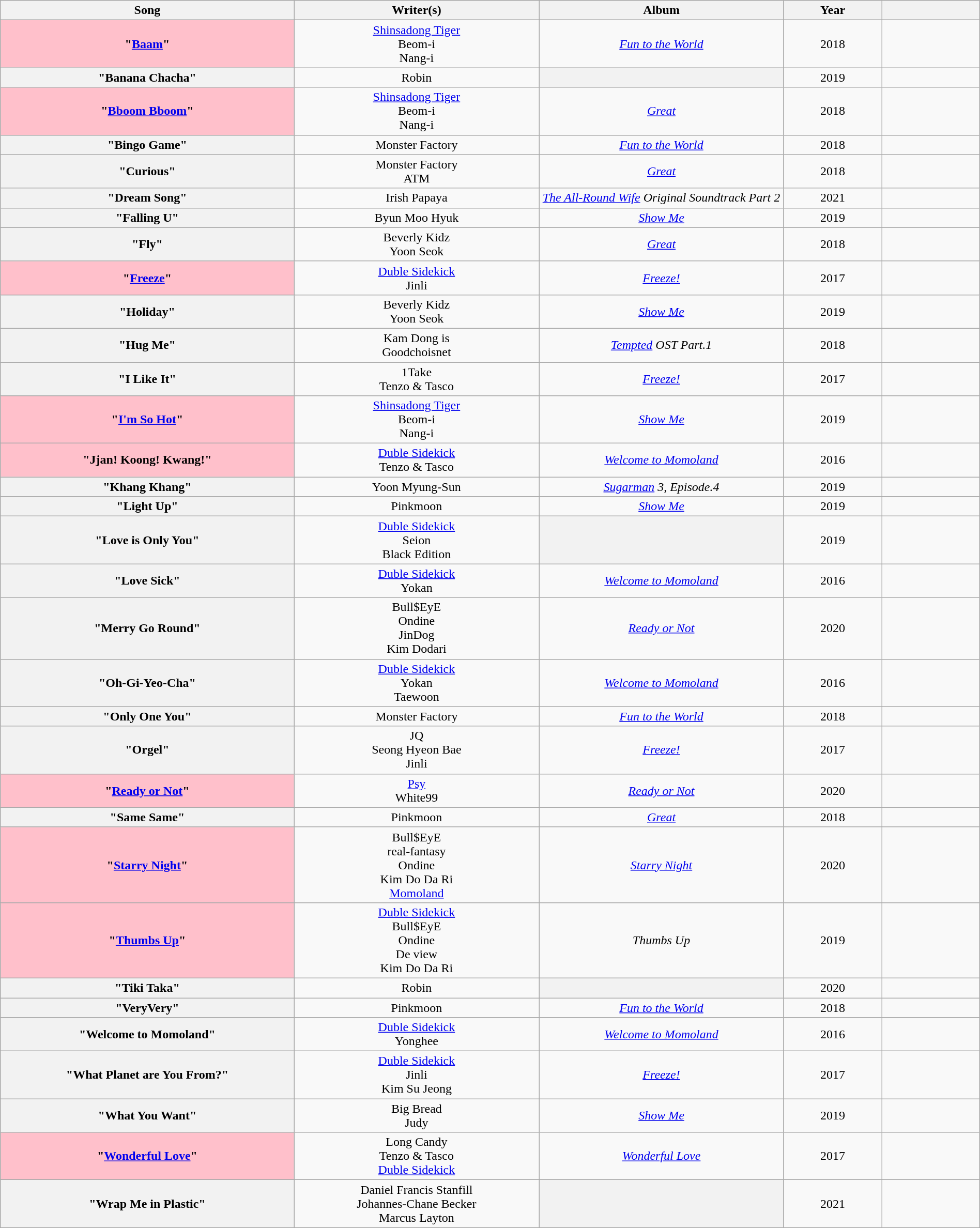<table class="wikitable sortable plainrowheaders" style="text-align:center; width:100%">
<tr>
<th style="width:30%;">Song</th>
<th style="width:25%;">Writer(s)</th>
<th style="width:25%;">Album</th>
<th style="width:10%;">Year</th>
<th style="width:10%;"  class="unsortable"></th>
</tr>
<tr>
<th scope="row" style="background-color:#FFC0CB;">"<a href='#'>Baam</a>" </th>
<td><a href='#'>Shinsadong Tiger</a><br>Beom-i<br>Nang-i</td>
<td><em><a href='#'>Fun to the World</a></em></td>
<td>2018</td>
<td></td>
</tr>
<tr>
<th scope="row">"Banana Chacha"</th>
<td>Robin</td>
<th></th>
<td>2019</td>
<td></td>
</tr>
<tr>
<th scope="row" style="background-color:#FFC0CB;">"<a href='#'>Bboom Bboom</a>" </th>
<td><a href='#'>Shinsadong Tiger</a><br>Beom-i<br>Nang-i</td>
<td><em><a href='#'>Great</a></em></td>
<td>2018</td>
<td></td>
</tr>
<tr>
<th scope="row">"Bingo Game"</th>
<td>Monster Factory</td>
<td><em><a href='#'>Fun to the World</a></em></td>
<td>2018</td>
<td></td>
</tr>
<tr>
<th scope="row">"Curious"</th>
<td>Monster Factory<br>ATM</td>
<td><em><a href='#'>Great</a></em></td>
<td>2018</td>
<td></td>
</tr>
<tr>
<th scope="row">"Dream Song" </th>
<td>Irish Papaya</td>
<td><em><a href='#'>The All-Round Wife</a> Original Soundtrack Part 2</em></td>
<td>2021</td>
<td></td>
</tr>
<tr>
<th scope="row">"Falling U"</th>
<td>Byun Moo Hyuk</td>
<td><em><a href='#'>Show Me</a></em></td>
<td>2019</td>
<td></td>
</tr>
<tr>
<th scope="row">"Fly"</th>
<td>Beverly Kidz<br>Yoon Seok</td>
<td><em><a href='#'>Great</a></em></td>
<td>2018</td>
<td></td>
</tr>
<tr>
<th scope="row" style="background-color:#FFC0CB;">"<a href='#'>Freeze</a>" </th>
<td><a href='#'>Duble Sidekick</a><br>Jinli</td>
<td><em><a href='#'>Freeze!</a></em></td>
<td>2017</td>
<td></td>
</tr>
<tr>
<th scope="row">"Holiday"</th>
<td>Beverly Kidz<br>Yoon Seok</td>
<td><em><a href='#'>Show Me</a></em></td>
<td>2019</td>
<td></td>
</tr>
<tr>
<th scope="row">"Hug Me"</th>
<td>Kam Dong is<br>Goodchoisnet</td>
<td><em><a href='#'>Tempted</a> OST Part.1</em></td>
<td>2018</td>
<td></td>
</tr>
<tr>
<th scope="row">"I Like It"</th>
<td>1Take<br>Tenzo & Tasco</td>
<td><em><a href='#'>Freeze!</a></em></td>
<td>2017</td>
<td></td>
</tr>
<tr>
<th scope="row" style="background-color:#FFC0CB;">"<a href='#'>I'm So Hot</a>" </th>
<td><a href='#'>Shinsadong Tiger</a><br>Beom-i<br>Nang-i</td>
<td><em><a href='#'>Show Me</a></em></td>
<td>2019</td>
<td></td>
</tr>
<tr>
<th scope="row" style="background-color:#FFC0CB;">"Jjan! Koong! Kwang!" </th>
<td><a href='#'>Duble Sidekick</a><br>Tenzo & Tasco</td>
<td><em><a href='#'>Welcome to Momoland</a></em></td>
<td>2016</td>
<td></td>
</tr>
<tr>
<th scope="row">"Khang Khang"</th>
<td>Yoon Myung-Sun</td>
<td><em><a href='#'>Sugarman</a> 3, Episode.4</em></td>
<td>2019</td>
<td></td>
</tr>
<tr>
<th scope="row">"Light Up"</th>
<td>Pinkmoon</td>
<td><em><a href='#'>Show Me</a></em></td>
<td>2019</td>
<td></td>
</tr>
<tr>
<th scope="row">"Love is Only You"</th>
<td><a href='#'>Duble Sidekick</a><br>Seion<br>Black Edition</td>
<th></th>
<td>2019</td>
<td></td>
</tr>
<tr>
<th scope="row">"Love Sick"</th>
<td><a href='#'>Duble Sidekick</a><br>Yokan</td>
<td><em><a href='#'>Welcome to Momoland</a></em></td>
<td>2016</td>
<td></td>
</tr>
<tr>
<th scope="row">"Merry Go Round"</th>
<td>Bull$EyE<br>Ondine<br>JinDog<br>Kim Dodari</td>
<td><em><a href='#'>Ready or Not</a></em></td>
<td>2020</td>
<td></td>
</tr>
<tr>
<th scope="row">"Oh-Gi-Yeo-Cha"</th>
<td><a href='#'>Duble Sidekick</a><br>Yokan<br>Taewoon</td>
<td><em><a href='#'>Welcome to Momoland</a></em></td>
<td>2016</td>
<td></td>
</tr>
<tr>
<th scope="row">"Only One You"</th>
<td>Monster Factory</td>
<td><em><a href='#'>Fun to the World</a></em></td>
<td>2018</td>
<td></td>
</tr>
<tr>
<th scope="row">"Orgel"</th>
<td>JQ<br>Seong Hyeon Bae<br>Jinli</td>
<td><em><a href='#'>Freeze!</a></em></td>
<td>2017</td>
<td></td>
</tr>
<tr>
<th scope="row" style="background-color:#FFC0CB;">"<a href='#'>Ready or Not</a>" </th>
<td><a href='#'>Psy</a><br>White99</td>
<td><em><a href='#'>Ready or Not</a></em></td>
<td>2020</td>
<td></td>
</tr>
<tr>
<th scope="row">"Same Same"</th>
<td>Pinkmoon</td>
<td><em><a href='#'>Great</a></em></td>
<td>2018</td>
<td></td>
</tr>
<tr>
<th scope="row" style="background-color:#FFC0CB;">"<a href='#'>Starry Night</a>" </th>
<td>Bull$EyE<br>real-fantasy<br>Ondine<br>Kim Do Da Ri<br><a href='#'>Momoland</a></td>
<td><em><a href='#'>Starry Night</a></em></td>
<td>2020</td>
<td></td>
</tr>
<tr>
<th scope="row" style="background-color:#FFC0CB;">"<a href='#'>Thumbs Up</a>" </th>
<td><a href='#'>Duble Sidekick</a><br>Bull$EyE<br>Ondine<br>De view<br>Kim Do Da Ri</td>
<td><em>Thumbs Up</em></td>
<td>2019</td>
<td></td>
</tr>
<tr>
<th scope="row">"Tiki Taka"</th>
<td>Robin</td>
<th></th>
<td>2020</td>
<td></td>
</tr>
<tr>
<th scope="row">"VeryVery"</th>
<td>Pinkmoon</td>
<td><em><a href='#'>Fun to the World</a></em></td>
<td>2018</td>
<td></td>
</tr>
<tr>
<th scope="row">"Welcome to Momoland"</th>
<td><a href='#'>Duble Sidekick</a><br>Yonghee</td>
<td><em><a href='#'>Welcome to Momoland</a></em></td>
<td>2016</td>
<td></td>
</tr>
<tr>
<th scope="row">"What Planet are You From?"</th>
<td><a href='#'>Duble Sidekick</a><br>Jinli<br>Kim Su Jeong</td>
<td><em><a href='#'>Freeze!</a></em></td>
<td>2017</td>
<td></td>
</tr>
<tr>
<th scope="row">"What You Want"</th>
<td>Big Bread<br>Judy</td>
<td><em><a href='#'>Show Me</a></em></td>
<td>2019</td>
<td></td>
</tr>
<tr>
<th scope="row" style="background-color:#FFC0CB;">"<a href='#'>Wonderful Love</a>" </th>
<td>Long Candy<br>Tenzo & Tasco<br><a href='#'>Duble Sidekick</a></td>
<td><em><a href='#'>Wonderful Love</a></em></td>
<td>2017</td>
<td></td>
</tr>
<tr>
<th scope="row">"Wrap Me in Plastic"</th>
<td>Daniel Francis Stanfill<br>Johannes-Chane Becker<br>Marcus Layton</td>
<th></th>
<td>2021</td>
<td></td>
</tr>
</table>
